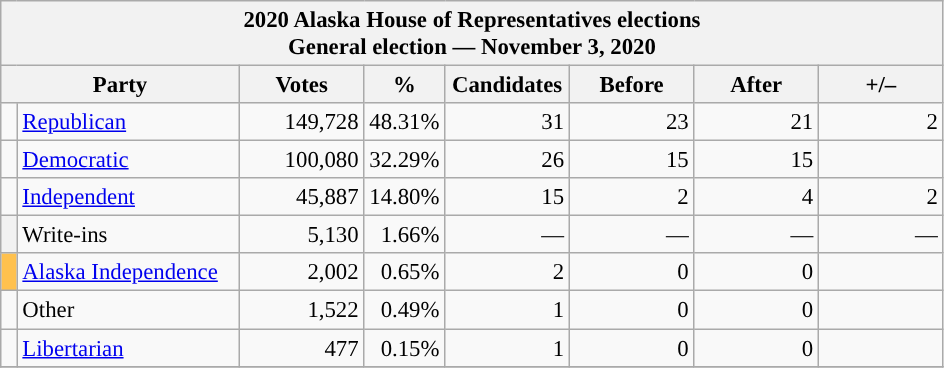<table class="wikitable" style="font-size:95%;">
<tr>
<th colspan="9">2020 Alaska House of Representatives elections<br>General election — November 3, 2020 </th>
</tr>
<tr>
<th colspan=2 style="width: 10em">Party</th>
<th style="width: 5em">Votes</th>
<th style="width: 3em">%</th>
<th style="width: 5em">Candidates</th>
<th style="width: 5em">Before</th>
<th style="width: 5em">After</th>
<th style="width: 5em">+/–</th>
</tr>
<tr>
<td style="background:"></td>
<td style="width: 130px"><a href='#'>Republican</a></td>
<td align="right">149,728</td>
<td align="right">48.31%</td>
<td align="right">31</td>
<td align="right">23</td>
<td align="right">21</td>
<td align="right"> 2</td>
</tr>
<tr>
<td style="background:"></td>
<td style="width: 130px"><a href='#'>Democratic</a></td>
<td align="right">100,080</td>
<td align="right">32.29%</td>
<td align="right">26</td>
<td align="right">15</td>
<td align="right">15</td>
<td align="right"></td>
</tr>
<tr>
<td style="background:"></td>
<td style="width: 130px"><a href='#'>Independent</a></td>
<td align="right">45,887</td>
<td align="right">14.80%</td>
<td align="right">15</td>
<td align="right">2</td>
<td align="right">4</td>
<td align="right"> 2</td>
</tr>
<tr>
<th style="background-color:; width: 3px"></th>
<td style="width: 130px">Write-ins</td>
<td align="right">5,130</td>
<td align="right">1.66%</td>
<td align="right">—</td>
<td align="right">—</td>
<td align="right">—</td>
<td align="right">—</td>
</tr>
<tr>
<td style="background:#FFC14E;"></td>
<td style="width: 130px"><a href='#'>Alaska Independence</a></td>
<td align="right">2,002</td>
<td align="right">0.65%</td>
<td align="right">2</td>
<td align="right">0</td>
<td align="right">0</td>
<td align="right"></td>
</tr>
<tr>
<td style="background-color:; width: 3px"></td>
<td style="width: 130px">Other</td>
<td align="right">1,522</td>
<td align="right">0.49%</td>
<td align="right">1</td>
<td align="right">0</td>
<td align="right">0</td>
<td align="right"></td>
</tr>
<tr>
<td style="background:"></td>
<td style="width: 130px"><a href='#'>Libertarian</a></td>
<td align="right">477</td>
<td align="right">0.15%</td>
<td align="right">1</td>
<td align="right">0</td>
<td align="right">0</td>
<td align="right"></td>
</tr>
<tr>
</tr>
</table>
